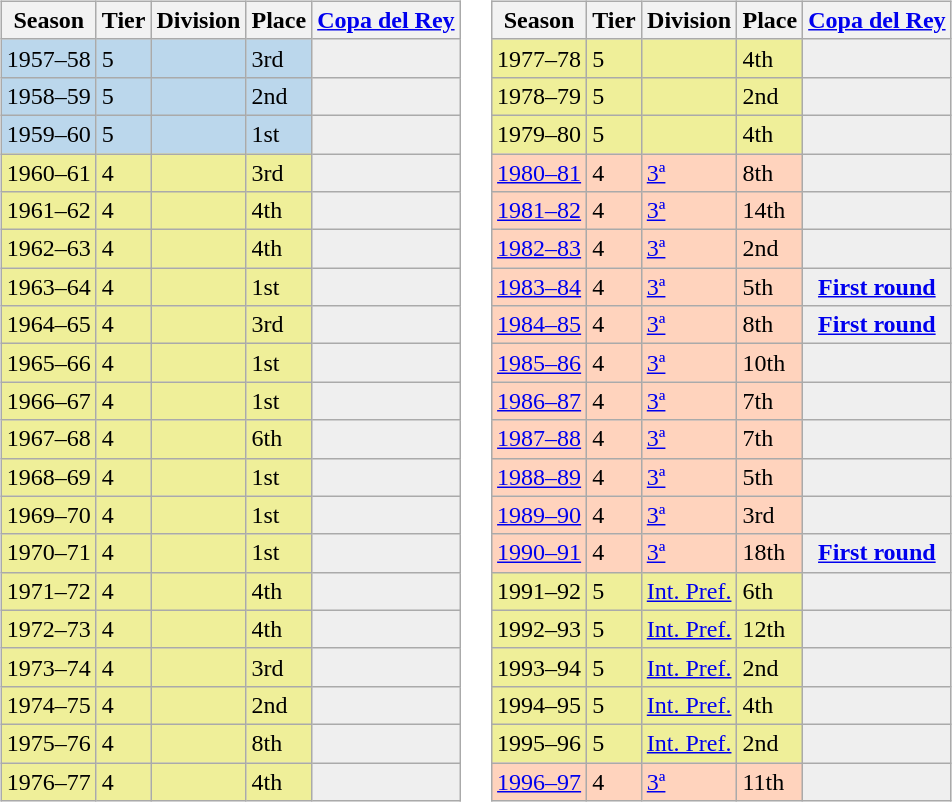<table>
<tr>
<td valign="top" width=49%><br><table class="wikitable">
<tr style="background:#f0f6fa;">
<th>Season</th>
<th>Tier</th>
<th>Division</th>
<th>Place</th>
<th><a href='#'>Copa del Rey</a></th>
</tr>
<tr>
<td style="background:#BBD7EC;">1957–58</td>
<td style="background:#BBD7EC;">5</td>
<td style="background:#BBD7EC;"></td>
<td style="background:#BBD7EC;">3rd</td>
<th style="background:#efefef;"></th>
</tr>
<tr>
<td style="background:#BBD7EC;">1958–59</td>
<td style="background:#BBD7EC;">5</td>
<td style="background:#BBD7EC;"></td>
<td style="background:#BBD7EC;">2nd</td>
<th style="background:#efefef;"></th>
</tr>
<tr>
<td style="background:#BBD7EC;">1959–60</td>
<td style="background:#BBD7EC;">5</td>
<td style="background:#BBD7EC;"></td>
<td style="background:#BBD7EC;">1st</td>
<th style="background:#efefef;"></th>
</tr>
<tr>
<td style="background:#EFEF99;">1960–61</td>
<td style="background:#EFEF99;">4</td>
<td style="background:#EFEF99;"></td>
<td style="background:#EFEF99;">3rd</td>
<th style="background:#efefef;"></th>
</tr>
<tr>
<td style="background:#EFEF99;">1961–62</td>
<td style="background:#EFEF99;">4</td>
<td style="background:#EFEF99;"></td>
<td style="background:#EFEF99;">4th</td>
<th style="background:#efefef;"></th>
</tr>
<tr>
<td style="background:#EFEF99;">1962–63</td>
<td style="background:#EFEF99;">4</td>
<td style="background:#EFEF99;"></td>
<td style="background:#EFEF99;">4th</td>
<th style="background:#efefef;"></th>
</tr>
<tr>
<td style="background:#EFEF99;">1963–64</td>
<td style="background:#EFEF99;">4</td>
<td style="background:#EFEF99;"></td>
<td style="background:#EFEF99;">1st</td>
<th style="background:#efefef;"></th>
</tr>
<tr>
<td style="background:#EFEF99;">1964–65</td>
<td style="background:#EFEF99;">4</td>
<td style="background:#EFEF99;"></td>
<td style="background:#EFEF99;">3rd</td>
<th style="background:#efefef;"></th>
</tr>
<tr>
<td style="background:#EFEF99;">1965–66</td>
<td style="background:#EFEF99;">4</td>
<td style="background:#EFEF99;"></td>
<td style="background:#EFEF99;">1st</td>
<th style="background:#efefef;"></th>
</tr>
<tr>
<td style="background:#EFEF99;">1966–67</td>
<td style="background:#EFEF99;">4</td>
<td style="background:#EFEF99;"></td>
<td style="background:#EFEF99;">1st</td>
<th style="background:#efefef;"></th>
</tr>
<tr>
<td style="background:#EFEF99;">1967–68</td>
<td style="background:#EFEF99;">4</td>
<td style="background:#EFEF99;"></td>
<td style="background:#EFEF99;">6th</td>
<th style="background:#efefef;"></th>
</tr>
<tr>
<td style="background:#EFEF99;">1968–69</td>
<td style="background:#EFEF99;">4</td>
<td style="background:#EFEF99;"></td>
<td style="background:#EFEF99;">1st</td>
<th style="background:#efefef;"></th>
</tr>
<tr>
<td style="background:#EFEF99;">1969–70</td>
<td style="background:#EFEF99;">4</td>
<td style="background:#EFEF99;"></td>
<td style="background:#EFEF99;">1st</td>
<th style="background:#efefef;"></th>
</tr>
<tr>
<td style="background:#EFEF99;">1970–71</td>
<td style="background:#EFEF99;">4</td>
<td style="background:#EFEF99;"></td>
<td style="background:#EFEF99;">1st</td>
<th style="background:#efefef;"></th>
</tr>
<tr>
<td style="background:#EFEF99;">1971–72</td>
<td style="background:#EFEF99;">4</td>
<td style="background:#EFEF99;"></td>
<td style="background:#EFEF99;">4th</td>
<th style="background:#efefef;"></th>
</tr>
<tr>
<td style="background:#EFEF99;">1972–73</td>
<td style="background:#EFEF99;">4</td>
<td style="background:#EFEF99;"></td>
<td style="background:#EFEF99;">4th</td>
<th style="background:#efefef;"></th>
</tr>
<tr>
<td style="background:#EFEF99;">1973–74</td>
<td style="background:#EFEF99;">4</td>
<td style="background:#EFEF99;"></td>
<td style="background:#EFEF99;">3rd</td>
<th style="background:#efefef;"></th>
</tr>
<tr>
<td style="background:#EFEF99;">1974–75</td>
<td style="background:#EFEF99;">4</td>
<td style="background:#EFEF99;"></td>
<td style="background:#EFEF99;">2nd</td>
<th style="background:#efefef;"></th>
</tr>
<tr>
<td style="background:#EFEF99;">1975–76</td>
<td style="background:#EFEF99;">4</td>
<td style="background:#EFEF99;"></td>
<td style="background:#EFEF99;">8th</td>
<th style="background:#efefef;"></th>
</tr>
<tr>
<td style="background:#EFEF99;">1976–77</td>
<td style="background:#EFEF99;">4</td>
<td style="background:#EFEF99;"></td>
<td style="background:#EFEF99;">4th</td>
<th style="background:#efefef;"></th>
</tr>
</table>
</td>
<td valign="top" width=51%><br><table class="wikitable">
<tr style="background:#f0f6fa;">
<th>Season</th>
<th>Tier</th>
<th>Division</th>
<th>Place</th>
<th><a href='#'>Copa del Rey</a></th>
</tr>
<tr>
<td style="background:#EFEF99;">1977–78</td>
<td style="background:#EFEF99;">5</td>
<td style="background:#EFEF99;"></td>
<td style="background:#EFEF99;">4th</td>
<th style="background:#efefef;"></th>
</tr>
<tr>
<td style="background:#EFEF99;">1978–79</td>
<td style="background:#EFEF99;">5</td>
<td style="background:#EFEF99;"></td>
<td style="background:#EFEF99;">2nd</td>
<th style="background:#efefef;"></th>
</tr>
<tr>
<td style="background:#EFEF99;">1979–80</td>
<td style="background:#EFEF99;">5</td>
<td style="background:#EFEF99;"></td>
<td style="background:#EFEF99;">4th</td>
<th style="background:#efefef;"></th>
</tr>
<tr>
<td style="background:#FFD3BD;"><a href='#'>1980–81</a></td>
<td style="background:#FFD3BD;">4</td>
<td style="background:#FFD3BD;"><a href='#'>3ª</a></td>
<td style="background:#FFD3BD;">8th</td>
<th style="background:#efefef;"></th>
</tr>
<tr>
<td style="background:#FFD3BD;"><a href='#'>1981–82</a></td>
<td style="background:#FFD3BD;">4</td>
<td style="background:#FFD3BD;"><a href='#'>3ª</a></td>
<td style="background:#FFD3BD;">14th</td>
<th style="background:#efefef;"></th>
</tr>
<tr>
<td style="background:#FFD3BD;"><a href='#'>1982–83</a></td>
<td style="background:#FFD3BD;">4</td>
<td style="background:#FFD3BD;"><a href='#'>3ª</a></td>
<td style="background:#FFD3BD;">2nd</td>
<th style="background:#efefef;"></th>
</tr>
<tr>
<td style="background:#FFD3BD;"><a href='#'>1983–84</a></td>
<td style="background:#FFD3BD;">4</td>
<td style="background:#FFD3BD;"><a href='#'>3ª</a></td>
<td style="background:#FFD3BD;">5th</td>
<th style="background:#efefef;"><a href='#'>First round</a></th>
</tr>
<tr>
<td style="background:#FFD3BD;"><a href='#'>1984–85</a></td>
<td style="background:#FFD3BD;">4</td>
<td style="background:#FFD3BD;"><a href='#'>3ª</a></td>
<td style="background:#FFD3BD;">8th</td>
<th style="background:#efefef;"><a href='#'>First round</a></th>
</tr>
<tr>
<td style="background:#FFD3BD;"><a href='#'>1985–86</a></td>
<td style="background:#FFD3BD;">4</td>
<td style="background:#FFD3BD;"><a href='#'>3ª</a></td>
<td style="background:#FFD3BD;">10th</td>
<th style="background:#efefef;"></th>
</tr>
<tr>
<td style="background:#FFD3BD;"><a href='#'>1986–87</a></td>
<td style="background:#FFD3BD;">4</td>
<td style="background:#FFD3BD;"><a href='#'>3ª</a></td>
<td style="background:#FFD3BD;">7th</td>
<th style="background:#efefef;"></th>
</tr>
<tr>
<td style="background:#FFD3BD;"><a href='#'>1987–88</a></td>
<td style="background:#FFD3BD;">4</td>
<td style="background:#FFD3BD;"><a href='#'>3ª</a></td>
<td style="background:#FFD3BD;">7th</td>
<th style="background:#efefef;"></th>
</tr>
<tr>
<td style="background:#FFD3BD;"><a href='#'>1988–89</a></td>
<td style="background:#FFD3BD;">4</td>
<td style="background:#FFD3BD;"><a href='#'>3ª</a></td>
<td style="background:#FFD3BD;">5th</td>
<th style="background:#efefef;"></th>
</tr>
<tr>
<td style="background:#FFD3BD;"><a href='#'>1989–90</a></td>
<td style="background:#FFD3BD;">4</td>
<td style="background:#FFD3BD;"><a href='#'>3ª</a></td>
<td style="background:#FFD3BD;">3rd</td>
<th style="background:#efefef;"></th>
</tr>
<tr>
<td style="background:#FFD3BD;"><a href='#'>1990–91</a></td>
<td style="background:#FFD3BD;">4</td>
<td style="background:#FFD3BD;"><a href='#'>3ª</a></td>
<td style="background:#FFD3BD;">18th</td>
<th style="background:#efefef;"><a href='#'>First round</a></th>
</tr>
<tr>
<td style="background:#EFEF99;">1991–92</td>
<td style="background:#EFEF99;">5</td>
<td style="background:#EFEF99;"><a href='#'>Int. Pref.</a></td>
<td style="background:#EFEF99;">6th</td>
<th style="background:#efefef;"></th>
</tr>
<tr>
<td style="background:#EFEF99;">1992–93</td>
<td style="background:#EFEF99;">5</td>
<td style="background:#EFEF99;"><a href='#'>Int. Pref.</a></td>
<td style="background:#EFEF99;">12th</td>
<th style="background:#efefef;"></th>
</tr>
<tr>
<td style="background:#EFEF99;">1993–94</td>
<td style="background:#EFEF99;">5</td>
<td style="background:#EFEF99;"><a href='#'>Int. Pref.</a></td>
<td style="background:#EFEF99;">2nd</td>
<th style="background:#efefef;"></th>
</tr>
<tr>
<td style="background:#EFEF99;">1994–95</td>
<td style="background:#EFEF99;">5</td>
<td style="background:#EFEF99;"><a href='#'>Int. Pref.</a></td>
<td style="background:#EFEF99;">4th</td>
<th style="background:#efefef;"></th>
</tr>
<tr>
<td style="background:#EFEF99;">1995–96</td>
<td style="background:#EFEF99;">5</td>
<td style="background:#EFEF99;"><a href='#'>Int. Pref.</a></td>
<td style="background:#EFEF99;">2nd</td>
<th style="background:#efefef;"></th>
</tr>
<tr>
<td style="background:#FFD3BD;"><a href='#'>1996–97</a></td>
<td style="background:#FFD3BD;">4</td>
<td style="background:#FFD3BD;"><a href='#'>3ª</a></td>
<td style="background:#FFD3BD;">11th</td>
<th style="background:#efefef;"></th>
</tr>
</table>
</td>
</tr>
</table>
